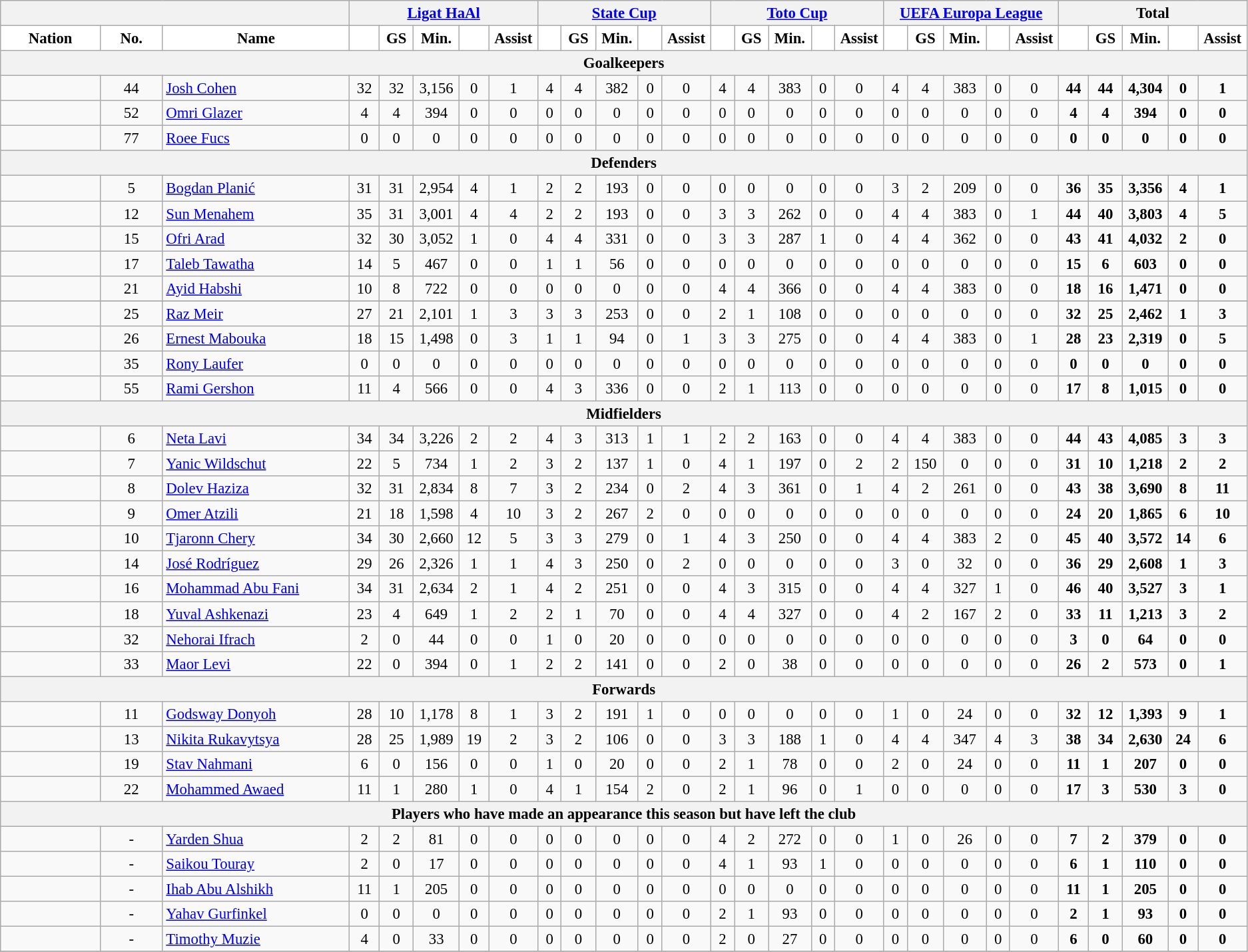<table class="wikitable" style="font-size: 95%; text-align: center;">
<tr>
<th colspan=3></th>
<th colspan=5><a href='#'>Ligat HaAl</a></th>
<th colspan=5><a href='#'>State Cup</a></th>
<th colspan=5><a href='#'>Toto Cup</a></th>
<th colspan=5><a href='#'>UEFA Europa League</a></th>
<th colspan=5>Total</th>
</tr>
<tr>
<th width="8%" style="background: #FFFFFF">Nation</th>
<th width="5%" style="background: #FFFFFF">No.</th>
<th width="15%" style="background: #FFFFFF">Name</th>
<th width=60 style="background: #FFFFFF"></th>
<th width=60 style="background: #FFFFFF">GS</th>
<th width=60 style="background: #FFFFFF">Min.</th>
<th width=60 style="background: #FFFFFF"></th>
<th width=60 style="background: #FFFFFF">Assist</th>
<th width=60 style="background: #FFFFFF"></th>
<th width=60 style="background: #FFFFFF">GS</th>
<th width=60 style="background: #FFFFFF">Min.</th>
<th width=60 style="background: #FFFFFF"></th>
<th width=60 style="background: #FFFFFF">Assist</th>
<th width=60 style="background: #FFFFFF"></th>
<th width=60 style="background: #FFFFFF">GS</th>
<th width=60 style="background: #FFFFFF">Min.</th>
<th width=60 style="background: #FFFFFF"></th>
<th width=60 style="background: #FFFFFF">Assist</th>
<th width=60 style="background: #FFFFFF"></th>
<th width=60 style="background: #FFFFFF">GS</th>
<th width=60 style="background: #FFFFFF">Min.</th>
<th width=60 style="background: #FFFFFF"></th>
<th width=60 style="background: #FFFFFF">Assist</th>
<th width=60 style="background: #FFFFFF"></th>
<th width=60 style="background: #FFFFFF">GS</th>
<th width=60 style="background: #FFFFFF">Min.</th>
<th width=60 style="background: #FFFFFF"></th>
<th width=60 style="background: #FFFFFF">Assist</th>
</tr>
<tr>
<th colspan=34>Goalkeepers</th>
</tr>
<tr>
<td> </td>
<td>44</td>
<td align=left><a href='#'>Josh Cohen</a></td>
<td>32 </td>
<td>32 </td>
<td>3,156 </td>
<td>0 </td>
<td>1 </td>
<td>4 </td>
<td>4 </td>
<td>382 </td>
<td>0 </td>
<td>0 </td>
<td>4 </td>
<td>4 </td>
<td>383 </td>
<td>0 </td>
<td>0 </td>
<td>4 </td>
<td>4 </td>
<td>383 </td>
<td>0 </td>
<td>0 </td>
<td><strong>44</strong> </td>
<td><strong>44</strong> </td>
<td><strong>4,304</strong> </td>
<td><strong>0</strong> </td>
<td><strong>1</strong> </td>
</tr>
<tr>
<td></td>
<td>52</td>
<td align=left><a href='#'>Omri Glazer</a></td>
<td>4 </td>
<td>4 </td>
<td>394 </td>
<td>0 </td>
<td>0 </td>
<td>0 </td>
<td>0 </td>
<td>0 </td>
<td>0 </td>
<td>0 </td>
<td>0 </td>
<td>0 </td>
<td>0 </td>
<td>0 </td>
<td>0 </td>
<td>0 </td>
<td>0 </td>
<td>0 </td>
<td>0 </td>
<td>0 </td>
<td><strong>4</strong> </td>
<td><strong>4</strong> </td>
<td><strong>394</strong> </td>
<td><strong>0</strong> </td>
<td><strong>0</strong> </td>
</tr>
<tr>
<td></td>
<td>77</td>
<td align=left><a href='#'>Roee Fucs</a></td>
<td>0 </td>
<td>0 </td>
<td>0 </td>
<td>0 </td>
<td>0 </td>
<td>0 </td>
<td>0 </td>
<td>0 </td>
<td>0 </td>
<td>0 </td>
<td>0 </td>
<td>0 </td>
<td>0 </td>
<td>0 </td>
<td>0 </td>
<td>0 </td>
<td>0 </td>
<td>0 </td>
<td>0 </td>
<td>0 </td>
<td><strong>0</strong> </td>
<td><strong>0</strong> </td>
<td><strong>0</strong> </td>
<td><strong>0</strong> </td>
<td><strong>0</strong> </td>
</tr>
<tr>
<th colspan=34>Defenders</th>
</tr>
<tr>
<td></td>
<td>5</td>
<td align=left><a href='#'>Bogdan Planić</a></td>
<td>31 </td>
<td>31 </td>
<td>2,954 </td>
<td>4 </td>
<td>1 </td>
<td>2 </td>
<td>2 </td>
<td>193 </td>
<td>0 </td>
<td>0 </td>
<td>0 </td>
<td>0 </td>
<td>0 </td>
<td>0 </td>
<td>0 </td>
<td>3 </td>
<td>2 </td>
<td>209 </td>
<td>0 </td>
<td>0 </td>
<td><strong>36</strong> </td>
<td><strong>35</strong> </td>
<td><strong>3,356</strong> </td>
<td><strong>4</strong> </td>
<td><strong>1</strong> </td>
</tr>
<tr>
<td></td>
<td>12</td>
<td align=left><a href='#'>Sun Menahem</a></td>
<td>35 </td>
<td>31 </td>
<td>3,001 </td>
<td>4 </td>
<td>4 </td>
<td>2 </td>
<td>2 </td>
<td>193 </td>
<td>0 </td>
<td>0 </td>
<td>3 </td>
<td>3 </td>
<td>262 </td>
<td>0 </td>
<td>0 </td>
<td>4 </td>
<td>4 </td>
<td>383 </td>
<td>0 </td>
<td>1 </td>
<td><strong>44</strong> </td>
<td><strong>40</strong> </td>
<td><strong>3,803</strong> </td>
<td><strong>4</strong> </td>
<td><strong>5</strong> </td>
</tr>
<tr>
<td></td>
<td>15</td>
<td align=left><a href='#'>Ofri Arad</a></td>
<td>32 </td>
<td>30 </td>
<td>3,052 </td>
<td>1 </td>
<td>0 </td>
<td>4 </td>
<td>4 </td>
<td>331 </td>
<td>0 </td>
<td>0 </td>
<td>3 </td>
<td>3 </td>
<td>287 </td>
<td>1 </td>
<td>0 </td>
<td>4 </td>
<td>4 </td>
<td>362 </td>
<td>0 </td>
<td>0 </td>
<td><strong>43</strong> </td>
<td><strong>41</strong> </td>
<td><strong>4,032</strong> </td>
<td><strong>2</strong> </td>
<td><strong>0</strong> </td>
</tr>
<tr>
<td></td>
<td>17</td>
<td align=left><a href='#'>Taleb Tawatha</a></td>
<td>14 </td>
<td>5 </td>
<td>467 </td>
<td>0 </td>
<td>0 </td>
<td>1 </td>
<td>1 </td>
<td>56 </td>
<td>0 </td>
<td>0 </td>
<td>0 </td>
<td>0 </td>
<td>0 </td>
<td>0 </td>
<td>0 </td>
<td>0 </td>
<td>0 </td>
<td>0 </td>
<td>0 </td>
<td>0 </td>
<td><strong>15</strong> </td>
<td><strong>6</strong> </td>
<td><strong>603</strong> </td>
<td><strong>0</strong> </td>
<td><strong>0</strong> </td>
</tr>
<tr>
<td></td>
<td>21</td>
<td align=left><a href='#'>Ayid Habshi</a></td>
<td>10 </td>
<td>8 </td>
<td>722 </td>
<td>0 </td>
<td>0 </td>
<td>0 </td>
<td>0 </td>
<td>0 </td>
<td>0 </td>
<td>0 </td>
<td>4 </td>
<td>4 </td>
<td>366 </td>
<td>0 </td>
<td>0 </td>
<td>4 </td>
<td>4 </td>
<td>383 </td>
<td>0 </td>
<td>0 </td>
<td><strong>18</strong> </td>
<td><strong>16</strong> </td>
<td><strong>1,471</strong> </td>
<td><strong>0</strong> </td>
<td><strong>0</strong> </td>
</tr>
<tr>
</tr>
<tr>
<td></td>
<td>25</td>
<td align=left><a href='#'>Raz Meir</a></td>
<td>27 </td>
<td>21 </td>
<td>2,101 </td>
<td>1 </td>
<td>3 </td>
<td>3 </td>
<td>3 </td>
<td>253 </td>
<td>0 </td>
<td>0 </td>
<td>2 </td>
<td>1 </td>
<td>108 </td>
<td>0 </td>
<td>0 </td>
<td>0 </td>
<td>0 </td>
<td>0 </td>
<td>0 </td>
<td>0 </td>
<td><strong>32</strong> </td>
<td><strong>25</strong> </td>
<td><strong>2,462</strong> </td>
<td><strong>1</strong> </td>
<td><strong>3</strong> </td>
</tr>
<tr>
<td></td>
<td>26</td>
<td align=left><a href='#'>Ernest Mabouka</a></td>
<td>18 </td>
<td>15 </td>
<td>1,498 </td>
<td>0 </td>
<td>3 </td>
<td>1 </td>
<td>1 </td>
<td>94 </td>
<td>0 </td>
<td>1 </td>
<td>3 </td>
<td>3 </td>
<td>275 </td>
<td>0 </td>
<td>0 </td>
<td>4 </td>
<td>4 </td>
<td>383 </td>
<td>0 </td>
<td>1 </td>
<td><strong>28</strong> </td>
<td><strong>23</strong> </td>
<td><strong>2,319</strong> </td>
<td><strong>0</strong> </td>
<td><strong>5</strong> </td>
</tr>
<tr>
<td></td>
<td>35</td>
<td align=left><a href='#'>Rony Laufer</a></td>
<td>0 </td>
<td>0 </td>
<td>0 </td>
<td>0 </td>
<td>0 </td>
<td>0 </td>
<td>0 </td>
<td>0 </td>
<td>0 </td>
<td>0 </td>
<td>0 </td>
<td>0 </td>
<td>0 </td>
<td>0 </td>
<td>0 </td>
<td>0 </td>
<td>0 </td>
<td>0 </td>
<td>0 </td>
<td>0 </td>
<td><strong>0</strong> </td>
<td><strong>0</strong> </td>
<td><strong>0</strong> </td>
<td><strong>0</strong> </td>
<td><strong>0</strong> </td>
</tr>
<tr>
<td></td>
<td>55</td>
<td align=left><a href='#'>Rami Gershon</a></td>
<td>11 </td>
<td>4 </td>
<td>566 </td>
<td>0 </td>
<td>0 </td>
<td>4 </td>
<td>3 </td>
<td>336 </td>
<td>0 </td>
<td>0 </td>
<td>2 </td>
<td>1 </td>
<td>113 </td>
<td>0 </td>
<td>0 </td>
<td>0 </td>
<td>0 </td>
<td>0 </td>
<td>0 </td>
<td>0 </td>
<td><strong>17</strong> </td>
<td><strong>8</strong> </td>
<td><strong>1,015</strong> </td>
<td><strong>0</strong> </td>
<td><strong>0</strong> </td>
</tr>
<tr>
<th colspan=34>Midfielders</th>
</tr>
<tr>
<td></td>
<td>6</td>
<td align=left><a href='#'>Neta Lavi</a></td>
<td>34 </td>
<td>34 </td>
<td>3,226 </td>
<td>2 </td>
<td>2 </td>
<td>4 </td>
<td>3 </td>
<td>313 </td>
<td>1 </td>
<td>1 </td>
<td>2 </td>
<td>2 </td>
<td>163 </td>
<td>0 </td>
<td>0 </td>
<td>4 </td>
<td>4 </td>
<td>383 </td>
<td>0 </td>
<td>0 </td>
<td><strong>44</strong> </td>
<td><strong>43</strong> </td>
<td><strong>4,085</strong> </td>
<td><strong>3</strong> </td>
<td><strong>3</strong> </td>
</tr>
<tr>
<td></td>
<td>7</td>
<td align=left><a href='#'>Yanic Wildschut</a></td>
<td>22 </td>
<td>5 </td>
<td>734 </td>
<td>1 </td>
<td>2 </td>
<td>3 </td>
<td>2 </td>
<td>137 </td>
<td>1 </td>
<td>0 </td>
<td>4 </td>
<td>1 </td>
<td>197 </td>
<td>0 </td>
<td>2 </td>
<td>2 </td>
<td>150 </td>
<td>0 </td>
<td>0 </td>
<td>0 </td>
<td><strong>31</strong> </td>
<td><strong>10</strong> </td>
<td><strong>1,218</strong> </td>
<td><strong>2</strong> </td>
<td><strong>2</strong> </td>
</tr>
<tr>
<td></td>
<td>8</td>
<td align=left><a href='#'>Dolev Haziza</a></td>
<td>32 </td>
<td>31 </td>
<td>2,834 </td>
<td>8 </td>
<td>7 </td>
<td>3 </td>
<td>2 </td>
<td>234 </td>
<td>0 </td>
<td>2 </td>
<td>4 </td>
<td>3 </td>
<td>361 </td>
<td>0 </td>
<td>1 </td>
<td>4 </td>
<td>2 </td>
<td>261 </td>
<td>0 </td>
<td>0 </td>
<td><strong>43</strong> </td>
<td><strong>38</strong> </td>
<td><strong>3,690</strong> </td>
<td><strong>8</strong> </td>
<td><strong>11</strong> </td>
</tr>
<tr>
<td></td>
<td>9</td>
<td align=left><a href='#'>Omer Atzili</a></td>
<td>21 </td>
<td>18 </td>
<td>1,598 </td>
<td>4 </td>
<td>10 </td>
<td>3 </td>
<td>2 </td>
<td>267 </td>
<td>2 </td>
<td>0 </td>
<td>0 </td>
<td>0 </td>
<td>0 </td>
<td>0 </td>
<td>0 </td>
<td>0 </td>
<td>0 </td>
<td>0 </td>
<td>0 </td>
<td>0 </td>
<td><strong>24</strong> </td>
<td><strong>20</strong> </td>
<td><strong>1,865</strong> </td>
<td><strong>6</strong> </td>
<td><strong>10</strong> </td>
</tr>
<tr>
<td> </td>
<td>10</td>
<td align=left><a href='#'>Tjaronn Chery</a></td>
<td>34 </td>
<td>30 </td>
<td>2,660 </td>
<td>12 </td>
<td>5 </td>
<td>3 </td>
<td>3 </td>
<td>279 </td>
<td>0 </td>
<td>1 </td>
<td>4 </td>
<td>3 </td>
<td>250 </td>
<td>0 </td>
<td>0 </td>
<td>4 </td>
<td>4 </td>
<td>383 </td>
<td>2 </td>
<td>0 </td>
<td><strong>45</strong> </td>
<td><strong>40</strong> </td>
<td><strong>3,572</strong> </td>
<td><strong>14</strong> </td>
<td><strong>6</strong> </td>
</tr>
<tr>
<td></td>
<td>14</td>
<td align=left><a href='#'>José Rodríguez</a></td>
<td>29 </td>
<td>26 </td>
<td>2,326 </td>
<td>1 </td>
<td>1 </td>
<td>4 </td>
<td>3 </td>
<td>250 </td>
<td>0 </td>
<td>2 </td>
<td>0 </td>
<td>0 </td>
<td>0 </td>
<td>0 </td>
<td>0 </td>
<td>3 </td>
<td>0 </td>
<td>32 </td>
<td>0 </td>
<td>0 </td>
<td><strong>36</strong> </td>
<td><strong>29</strong> </td>
<td><strong>2,608</strong> </td>
<td><strong>1</strong> </td>
<td><strong>3</strong> </td>
</tr>
<tr>
<td></td>
<td>16</td>
<td align=left><a href='#'>Mohammad Abu Fani</a></td>
<td>34 </td>
<td>31 </td>
<td>2,634 </td>
<td>2 </td>
<td>1 </td>
<td>4 </td>
<td>2 </td>
<td>251 </td>
<td>0 </td>
<td>0 </td>
<td>4 </td>
<td>3 </td>
<td>315 </td>
<td>0 </td>
<td>0 </td>
<td>4 </td>
<td>4 </td>
<td>327 </td>
<td>1 </td>
<td>0 </td>
<td><strong>46</strong> </td>
<td><strong>40</strong> </td>
<td><strong>3,527</strong> </td>
<td><strong>3</strong> </td>
<td><strong>1</strong> </td>
</tr>
<tr>
<td></td>
<td>18</td>
<td align=left><a href='#'>Yuval Ashkenazi</a></td>
<td>23 </td>
<td>4 </td>
<td>649 </td>
<td>1 </td>
<td>2 </td>
<td>2 </td>
<td>1 </td>
<td>70 </td>
<td>0 </td>
<td>0 </td>
<td>4 </td>
<td>4 </td>
<td>327 </td>
<td>0 </td>
<td>0 </td>
<td>4 </td>
<td>2 </td>
<td>167 </td>
<td>2 </td>
<td>0 </td>
<td><strong>33</strong> </td>
<td><strong>11</strong> </td>
<td><strong>1,213</strong> </td>
<td><strong>3</strong> </td>
<td><strong>2</strong> </td>
</tr>
<tr>
<td></td>
<td>32</td>
<td align=left><a href='#'>Nehorai Ifrach</a></td>
<td>2 </td>
<td>0 </td>
<td>44 </td>
<td>0 </td>
<td>0 </td>
<td>1 </td>
<td>0 </td>
<td>20 </td>
<td>0 </td>
<td>0 </td>
<td>0 </td>
<td>0 </td>
<td>0 </td>
<td>0 </td>
<td>0 </td>
<td>0 </td>
<td>0 </td>
<td>0 </td>
<td>0 </td>
<td>0 </td>
<td><strong>3</strong> </td>
<td><strong>0</strong> </td>
<td><strong>64</strong> </td>
<td><strong>0</strong> </td>
<td><strong>0</strong> </td>
</tr>
<tr>
<td></td>
<td>33</td>
<td align=left><a href='#'>Maor Levi</a></td>
<td>22 </td>
<td>0 </td>
<td>394 </td>
<td>0 </td>
<td>1 </td>
<td>2 </td>
<td>2 </td>
<td>141 </td>
<td>0 </td>
<td>0 </td>
<td>2 </td>
<td>0 </td>
<td>38 </td>
<td>0 </td>
<td>0 </td>
<td>0 </td>
<td>0 </td>
<td>0 </td>
<td>0 </td>
<td>0 </td>
<td><strong>26</strong> </td>
<td><strong>2</strong> </td>
<td><strong>573</strong> </td>
<td><strong>0</strong> </td>
<td><strong>1</strong> </td>
</tr>
<tr>
<th colspan=34>Forwards</th>
</tr>
<tr>
<td></td>
<td>11</td>
<td align=left><a href='#'>Godsway Donyoh</a></td>
<td>28 </td>
<td>10 </td>
<td>1,178 </td>
<td>8 </td>
<td>1 </td>
<td>3 </td>
<td>2 </td>
<td>191 </td>
<td>1 </td>
<td>0 </td>
<td>0 </td>
<td>0 </td>
<td>0 </td>
<td>0 </td>
<td>0 </td>
<td>1 </td>
<td>0 </td>
<td>24 </td>
<td>0 </td>
<td>0 </td>
<td><strong>32</strong> </td>
<td><strong>12</strong> </td>
<td><strong>1,393</strong> </td>
<td><strong>9</strong> </td>
<td><strong>1</strong> </td>
</tr>
<tr>
<td> </td>
<td>13</td>
<td align=left><a href='#'>Nikita Rukavytsya</a></td>
<td>28 </td>
<td>25 </td>
<td>1,989 </td>
<td>19 </td>
<td>2 </td>
<td>3 </td>
<td>2 </td>
<td>106 </td>
<td>0 </td>
<td>0 </td>
<td>3 </td>
<td>3 </td>
<td>188 </td>
<td>1 </td>
<td>0 </td>
<td>4 </td>
<td>4 </td>
<td>347 </td>
<td>4 </td>
<td>3 </td>
<td><strong>38</strong> </td>
<td><strong>34</strong> </td>
<td><strong>2,630</strong> </td>
<td><strong>24</strong> </td>
<td><strong>6</strong> </td>
</tr>
<tr>
<td></td>
<td>19</td>
<td align=left><a href='#'>Stav Nahmani</a></td>
<td>6 </td>
<td>0 </td>
<td>156 </td>
<td>0 </td>
<td>0 </td>
<td>1 </td>
<td>0 </td>
<td>20 </td>
<td>0 </td>
<td>0 </td>
<td>2 </td>
<td>1 </td>
<td>78 </td>
<td>0 </td>
<td>0 </td>
<td>2 </td>
<td>0 </td>
<td>24 </td>
<td>0 </td>
<td>0 </td>
<td><strong>11</strong> </td>
<td><strong>1</strong> </td>
<td><strong>207</strong> </td>
<td><strong>0</strong> </td>
<td><strong>0</strong> </td>
</tr>
<tr>
<td></td>
<td>22</td>
<td align=left><a href='#'>Mohammed Awaed</a></td>
<td>11 </td>
<td>1 </td>
<td>280 </td>
<td>1 </td>
<td>0 </td>
<td>4 </td>
<td>1 </td>
<td>154 </td>
<td>2 </td>
<td>0 </td>
<td>2 </td>
<td>1 </td>
<td>96 </td>
<td>0 </td>
<td>1 </td>
<td>0 </td>
<td>0 </td>
<td>0 </td>
<td>0 </td>
<td>0 </td>
<td><strong>17</strong> </td>
<td><strong>3</strong> </td>
<td><strong>530</strong> </td>
<td><strong>3</strong> </td>
<td><strong>0</strong> </td>
</tr>
<tr>
<th colspan=34>Players who have made an appearance this season but have left the club</th>
</tr>
<tr>
<td></td>
<td>-</td>
<td align=left><a href='#'>Yarden Shua</a></td>
<td>2 </td>
<td>2 </td>
<td>81 </td>
<td>0 </td>
<td>0 </td>
<td>0 </td>
<td>0 </td>
<td>0 </td>
<td>0 </td>
<td>0 </td>
<td>4 </td>
<td>2 </td>
<td>272 </td>
<td>0 </td>
<td>0 </td>
<td>1 </td>
<td>0 </td>
<td>26 </td>
<td>0 </td>
<td>0 </td>
<td><strong>7</strong> </td>
<td><strong>2</strong> </td>
<td><strong>379</strong> </td>
<td><strong>0</strong> </td>
<td><strong>0</strong> </td>
</tr>
<tr>
<td></td>
<td>-</td>
<td align=left><a href='#'>Saikou Touray</a></td>
<td>2 </td>
<td>0 </td>
<td>17 </td>
<td>0 </td>
<td>0 </td>
<td>0 </td>
<td>0 </td>
<td>0 </td>
<td>0 </td>
<td>0 </td>
<td>4 </td>
<td>1 </td>
<td>93 </td>
<td>1 </td>
<td>0 </td>
<td>0 </td>
<td>0 </td>
<td>0 </td>
<td>0 </td>
<td>0 </td>
<td><strong>6</strong> </td>
<td><strong>1</strong> </td>
<td><strong>110</strong> </td>
<td><strong>0</strong> </td>
<td><strong>0</strong> </td>
</tr>
<tr>
<td></td>
<td>-</td>
<td align=left><a href='#'>Ihab Abu Alshikh</a></td>
<td>11 </td>
<td>1 </td>
<td>205 </td>
<td>0 </td>
<td>0 </td>
<td>0 </td>
<td>0 </td>
<td>0 </td>
<td>0 </td>
<td>0 </td>
<td>0 </td>
<td>0 </td>
<td>0 </td>
<td>0 </td>
<td>0 </td>
<td>0 </td>
<td>0 </td>
<td>0 </td>
<td>0 </td>
<td>0 </td>
<td><strong>11</strong> </td>
<td><strong>1</strong> </td>
<td><strong>205</strong> </td>
<td><strong>0</strong> </td>
<td><strong>0</strong> </td>
</tr>
<tr>
<td></td>
<td>-</td>
<td align=left><a href='#'>Yahav Gurfinkel</a></td>
<td>0 </td>
<td>0 </td>
<td>0 </td>
<td>0 </td>
<td>0 </td>
<td>0 </td>
<td>0 </td>
<td>0 </td>
<td>0 </td>
<td>0 </td>
<td>2 </td>
<td>1 </td>
<td>93 </td>
<td>0 </td>
<td>0 </td>
<td>0 </td>
<td>0 </td>
<td>0 </td>
<td>0 </td>
<td>0 </td>
<td><strong>2</strong> </td>
<td><strong>1</strong> </td>
<td><strong>93</strong> </td>
<td><strong>0</strong> </td>
<td><strong>0</strong> </td>
</tr>
<tr>
<td></td>
<td>-</td>
<td align=left><a href='#'>Timothy Muzie</a></td>
<td>4 </td>
<td>0 </td>
<td>33 </td>
<td>0 </td>
<td>0 </td>
<td>0 </td>
<td>0 </td>
<td>0 </td>
<td>0 </td>
<td>0 </td>
<td>2 </td>
<td>0 </td>
<td>27 </td>
<td>0 </td>
<td>0 </td>
<td>0 </td>
<td>0 </td>
<td>0 </td>
<td>0 </td>
<td>0 </td>
<td><strong>6</strong> </td>
<td><strong>0</strong> </td>
<td><strong>60</strong> </td>
<td><strong>0</strong> </td>
<td><strong>0</strong> </td>
</tr>
<tr>
</tr>
</table>
